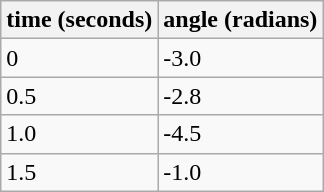<table class="wikitable">
<tr>
<th>time (seconds)</th>
<th>angle (radians)</th>
</tr>
<tr>
<td>0</td>
<td>-3.0</td>
</tr>
<tr>
<td>0.5</td>
<td>-2.8</td>
</tr>
<tr>
<td>1.0</td>
<td>-4.5</td>
</tr>
<tr>
<td>1.5</td>
<td>-1.0</td>
</tr>
</table>
